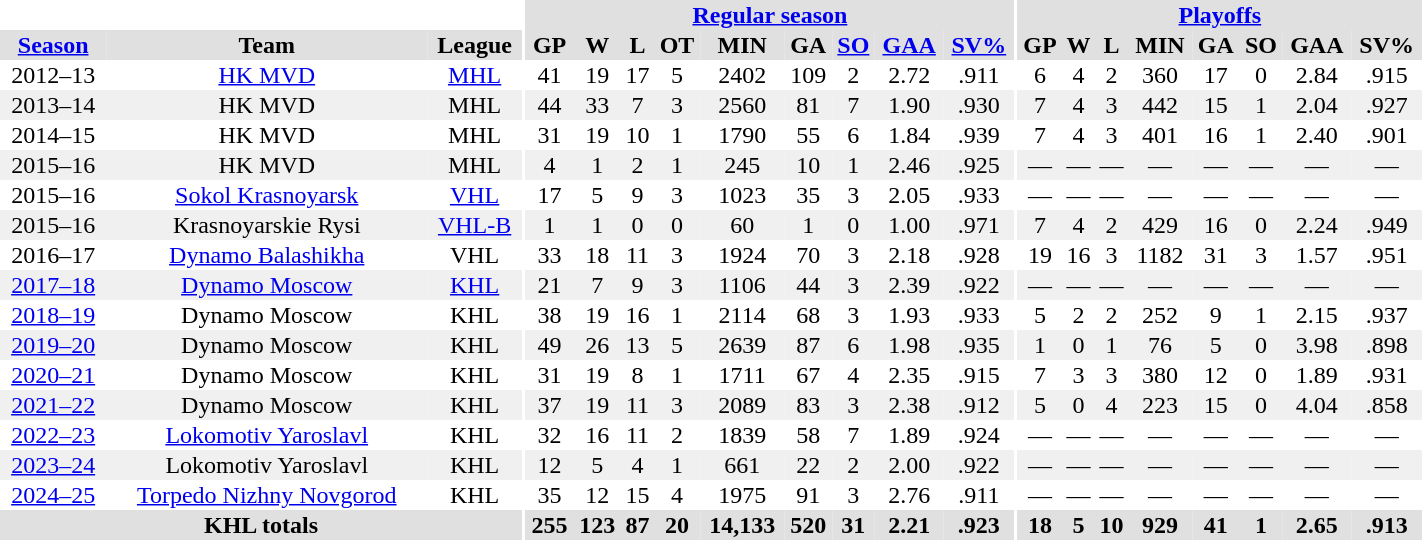<table border="0" cellpadding="1" cellspacing="0" style="text-align:center; width:75%;">
<tr bgcolor="#e0e0e0">
<th colspan="3" bgcolor="#ffffff"></th>
<th rowspan="99" bgcolor="#ffffff"></th>
<th colspan="9" bgcolor="#e0e0e0"><a href='#'>Regular season</a></th>
<th rowspan="99" bgcolor="#ffffff"></th>
<th colspan="8" bgcolor="#e0e0e0"><a href='#'>Playoffs</a></th>
</tr>
<tr bgcolor="#e0e0e0">
<th><a href='#'>Season</a></th>
<th>Team</th>
<th>League</th>
<th>GP</th>
<th>W</th>
<th>L</th>
<th>OT</th>
<th>MIN</th>
<th>GA</th>
<th><a href='#'>SO</a></th>
<th><a href='#'>GAA</a></th>
<th><a href='#'>SV%</a></th>
<th>GP</th>
<th>W</th>
<th>L</th>
<th>MIN</th>
<th>GA</th>
<th>SO</th>
<th>GAA</th>
<th>SV%</th>
</tr>
<tr>
<td>2012–13</td>
<td><a href='#'>HK MVD</a></td>
<td><a href='#'>MHL</a></td>
<td>41</td>
<td>19</td>
<td>17</td>
<td>5</td>
<td>2402</td>
<td>109</td>
<td>2</td>
<td>2.72</td>
<td>.911</td>
<td>6</td>
<td>4</td>
<td>2</td>
<td>360</td>
<td>17</td>
<td>0</td>
<td>2.84</td>
<td>.915</td>
</tr>
<tr bgcolor="#f0f0f0">
<td>2013–14</td>
<td>HK MVD</td>
<td>MHL</td>
<td>44</td>
<td>33</td>
<td>7</td>
<td>3</td>
<td>2560</td>
<td>81</td>
<td>7</td>
<td>1.90</td>
<td>.930</td>
<td>7</td>
<td>4</td>
<td>3</td>
<td>442</td>
<td>15</td>
<td>1</td>
<td>2.04</td>
<td>.927</td>
</tr>
<tr>
<td>2014–15</td>
<td>HK MVD</td>
<td>MHL</td>
<td>31</td>
<td>19</td>
<td>10</td>
<td>1</td>
<td>1790</td>
<td>55</td>
<td>6</td>
<td>1.84</td>
<td>.939</td>
<td>7</td>
<td>4</td>
<td>3</td>
<td>401</td>
<td>16</td>
<td>1</td>
<td>2.40</td>
<td>.901</td>
</tr>
<tr bgcolor="#f0f0f0">
<td>2015–16</td>
<td>HK MVD</td>
<td>MHL</td>
<td>4</td>
<td>1</td>
<td>2</td>
<td>1</td>
<td>245</td>
<td>10</td>
<td>1</td>
<td>2.46</td>
<td>.925</td>
<td>—</td>
<td>—</td>
<td>—</td>
<td>—</td>
<td>—</td>
<td>—</td>
<td>—</td>
<td>—</td>
</tr>
<tr>
<td>2015–16</td>
<td><a href='#'>Sokol Krasnoyarsk</a></td>
<td><a href='#'>VHL</a></td>
<td>17</td>
<td>5</td>
<td>9</td>
<td>3</td>
<td>1023</td>
<td>35</td>
<td>3</td>
<td>2.05</td>
<td>.933</td>
<td>—</td>
<td>—</td>
<td>—</td>
<td>—</td>
<td>—</td>
<td>—</td>
<td>—</td>
<td>—</td>
</tr>
<tr bgcolor="#f0f0f0">
<td>2015–16</td>
<td>Krasnoyarskie Rysi</td>
<td><a href='#'>VHL-B</a></td>
<td>1</td>
<td>1</td>
<td>0</td>
<td>0</td>
<td>60</td>
<td>1</td>
<td>0</td>
<td>1.00</td>
<td>.971</td>
<td>7</td>
<td>4</td>
<td>2</td>
<td>429</td>
<td>16</td>
<td>0</td>
<td>2.24</td>
<td>.949</td>
</tr>
<tr>
<td>2016–17</td>
<td><a href='#'>Dynamo Balashikha</a></td>
<td>VHL</td>
<td>33</td>
<td>18</td>
<td>11</td>
<td>3</td>
<td>1924</td>
<td>70</td>
<td>3</td>
<td>2.18</td>
<td>.928</td>
<td>19</td>
<td>16</td>
<td>3</td>
<td>1182</td>
<td>31</td>
<td>3</td>
<td>1.57</td>
<td>.951</td>
</tr>
<tr bgcolor="#f0f0f0">
<td><a href='#'>2017–18</a></td>
<td><a href='#'>Dynamo Moscow</a></td>
<td><a href='#'>KHL</a></td>
<td>21</td>
<td>7</td>
<td>9</td>
<td>3</td>
<td>1106</td>
<td>44</td>
<td>3</td>
<td>2.39</td>
<td>.922</td>
<td>—</td>
<td>—</td>
<td>—</td>
<td>—</td>
<td>—</td>
<td>—</td>
<td>—</td>
<td>—</td>
</tr>
<tr>
<td><a href='#'>2018–19</a></td>
<td>Dynamo Moscow</td>
<td>KHL</td>
<td>38</td>
<td>19</td>
<td>16</td>
<td>1</td>
<td>2114</td>
<td>68</td>
<td>3</td>
<td>1.93</td>
<td>.933</td>
<td>5</td>
<td>2</td>
<td>2</td>
<td>252</td>
<td>9</td>
<td>1</td>
<td>2.15</td>
<td>.937</td>
</tr>
<tr bgcolor="#f0f0f0">
<td><a href='#'>2019–20</a></td>
<td>Dynamo Moscow</td>
<td>KHL</td>
<td>49</td>
<td>26</td>
<td>13</td>
<td>5</td>
<td>2639</td>
<td>87</td>
<td>6</td>
<td>1.98</td>
<td>.935</td>
<td>1</td>
<td>0</td>
<td>1</td>
<td>76</td>
<td>5</td>
<td>0</td>
<td>3.98</td>
<td>.898</td>
</tr>
<tr>
<td><a href='#'>2020–21</a></td>
<td>Dynamo Moscow</td>
<td>KHL</td>
<td>31</td>
<td>19</td>
<td>8</td>
<td>1</td>
<td>1711</td>
<td>67</td>
<td>4</td>
<td>2.35</td>
<td>.915</td>
<td>7</td>
<td>3</td>
<td>3</td>
<td>380</td>
<td>12</td>
<td>0</td>
<td>1.89</td>
<td>.931</td>
</tr>
<tr bgcolor="#f0f0f0">
<td><a href='#'>2021–22</a></td>
<td>Dynamo Moscow</td>
<td>KHL</td>
<td>37</td>
<td>19</td>
<td>11</td>
<td>3</td>
<td>2089</td>
<td>83</td>
<td>3</td>
<td>2.38</td>
<td>.912</td>
<td>5</td>
<td>0</td>
<td>4</td>
<td>223</td>
<td>15</td>
<td>0</td>
<td>4.04</td>
<td>.858</td>
</tr>
<tr>
<td><a href='#'>2022–23</a></td>
<td><a href='#'>Lokomotiv Yaroslavl</a></td>
<td>KHL</td>
<td>32</td>
<td>16</td>
<td>11</td>
<td>2</td>
<td>1839</td>
<td>58</td>
<td>7</td>
<td>1.89</td>
<td>.924</td>
<td>—</td>
<td>—</td>
<td>—</td>
<td>—</td>
<td>—</td>
<td>—</td>
<td>—</td>
<td>—</td>
</tr>
<tr bgcolor="#f0f0f0">
<td><a href='#'>2023–24</a></td>
<td>Lokomotiv Yaroslavl</td>
<td>KHL</td>
<td>12</td>
<td>5</td>
<td>4</td>
<td>1</td>
<td>661</td>
<td>22</td>
<td>2</td>
<td>2.00</td>
<td>.922</td>
<td>—</td>
<td>—</td>
<td>—</td>
<td>—</td>
<td>—</td>
<td>—</td>
<td>—</td>
<td>—</td>
</tr>
<tr>
<td><a href='#'>2024–25</a></td>
<td><a href='#'>Torpedo Nizhny Novgorod</a></td>
<td>KHL</td>
<td>35</td>
<td>12</td>
<td>15</td>
<td>4</td>
<td>1975</td>
<td>91</td>
<td>3</td>
<td>2.76</td>
<td>.911</td>
<td>—</td>
<td>—</td>
<td>—</td>
<td>—</td>
<td>—</td>
<td>—</td>
<td>—</td>
<td>—</td>
</tr>
<tr bgcolor="#e0e0e0">
<th colspan="3">KHL totals</th>
<th>255</th>
<th>123</th>
<th>87</th>
<th>20</th>
<th>14,133</th>
<th>520</th>
<th>31</th>
<th>2.21</th>
<th>.923</th>
<th>18</th>
<th>5</th>
<th>10</th>
<th>929</th>
<th>41</th>
<th>1</th>
<th>2.65</th>
<th>.913</th>
</tr>
</table>
